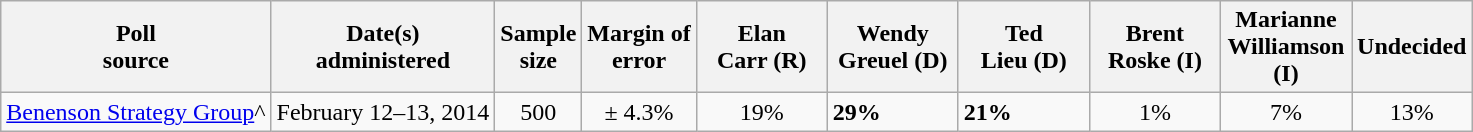<table class="wikitable">
<tr>
<th>Poll<br>source</th>
<th>Date(s)<br>administered</th>
<th>Sample<br>size</th>
<th>Margin of<br>error</th>
<th style="width:80px;">Elan<br>Carr (R)</th>
<th style="width:80px;">Wendy<br>Greuel (D)</th>
<th style="width:80px;">Ted<br>Lieu (D)</th>
<th style="width:80px;">Brent<br>Roske (I)</th>
<th style="width:80px;">Marianne<br>Williamson (I)</th>
<th>Undecided</th>
</tr>
<tr>
<td><a href='#'>Benenson Strategy Group</a>^</td>
<td align=center>February 12–13, 2014</td>
<td align=center>500</td>
<td align=center>± 4.3%</td>
<td align=center>19%</td>
<td><strong>29%</strong></td>
<td><strong>21%</strong></td>
<td align=center>1%</td>
<td align=center>7%</td>
<td align=center>13%</td>
</tr>
</table>
